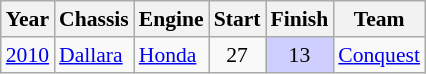<table class="wikitable" style="font-size: 90%;">
<tr>
<th>Year</th>
<th>Chassis</th>
<th>Engine</th>
<th>Start</th>
<th>Finish</th>
<th>Team</th>
</tr>
<tr>
<td><a href='#'>2010</a></td>
<td><a href='#'>Dallara</a></td>
<td><a href='#'>Honda</a></td>
<td align=center>27</td>
<td align=center style="background:#cfcfff;">13</td>
<td><a href='#'>Conquest</a></td>
</tr>
</table>
